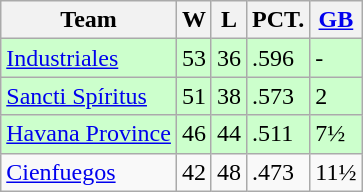<table class="wikitable">
<tr>
<th>Team</th>
<th>W</th>
<th>L</th>
<th>PCT.</th>
<th><a href='#'>GB</a></th>
</tr>
<tr style="background-color:#ccffcc;">
<td><a href='#'>Industriales</a></td>
<td>53</td>
<td>36</td>
<td>.596</td>
<td>-</td>
</tr>
<tr style="background-color:#ccffcc;">
<td><a href='#'>Sancti Spíritus</a></td>
<td>51</td>
<td>38</td>
<td>.573</td>
<td>2</td>
</tr>
<tr style="background-color:#ccffcc;">
<td><a href='#'>Havana Province</a></td>
<td>46</td>
<td>44</td>
<td>.511</td>
<td>7½</td>
</tr>
<tr>
<td><a href='#'>Cienfuegos</a></td>
<td>42</td>
<td>48</td>
<td>.473</td>
<td>11½</td>
</tr>
</table>
